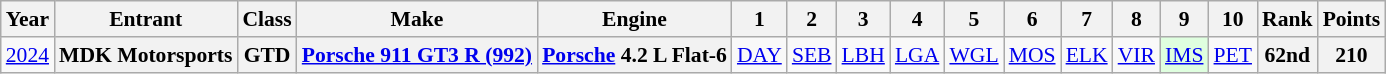<table class="wikitable" style="text-align:center; font-size:90%">
<tr>
<th>Year</th>
<th>Entrant</th>
<th>Class</th>
<th>Make</th>
<th>Engine</th>
<th>1</th>
<th>2</th>
<th>3</th>
<th>4</th>
<th>5</th>
<th>6</th>
<th>7</th>
<th>8</th>
<th>9</th>
<th>10</th>
<th>Rank</th>
<th>Points</th>
</tr>
<tr>
<td><a href='#'>2024</a></td>
<th>MDK Motorsports</th>
<th>GTD</th>
<th><a href='#'>Porsche 911 GT3 R (992)</a></th>
<th><a href='#'>Porsche</a> 4.2 L Flat-6</th>
<td><a href='#'>DAY</a></td>
<td><a href='#'>SEB</a></td>
<td><a href='#'>LBH</a></td>
<td><a href='#'>LGA</a></td>
<td><a href='#'>WGL</a></td>
<td><a href='#'>MOS</a></td>
<td><a href='#'>ELK</a></td>
<td><a href='#'>VIR</a></td>
<td style=background:#DFFFDF><a href='#'>IMS</a><br></td>
<td><a href='#'>PET</a></td>
<th>62nd</th>
<th>210</th>
</tr>
</table>
